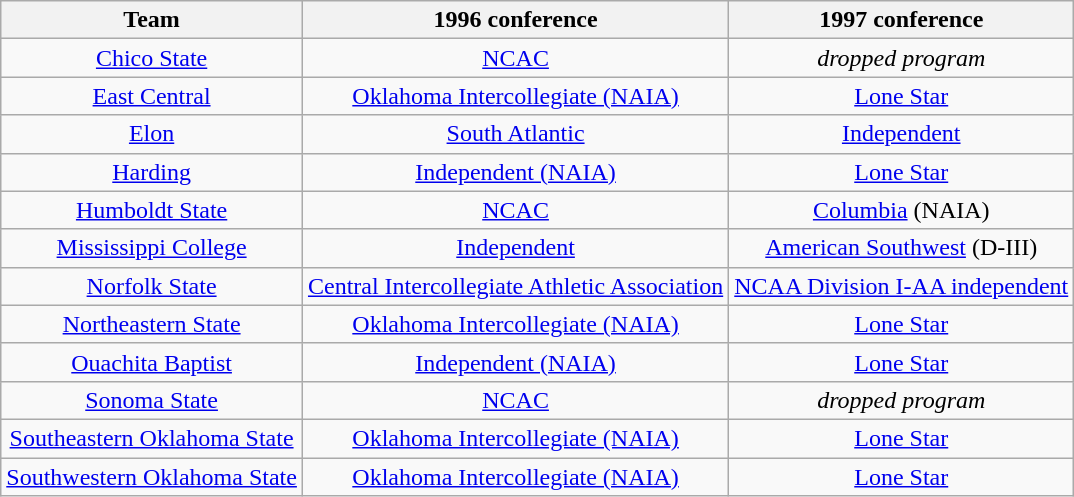<table class="wikitable sortable">
<tr>
<th>Team</th>
<th>1996 conference</th>
<th>1997 conference</th>
</tr>
<tr style="text-align:center;">
<td><a href='#'>Chico State</a></td>
<td><a href='#'>NCAC</a></td>
<td><em>dropped program</em></td>
</tr>
<tr style="text-align:center;">
<td><a href='#'>East Central</a></td>
<td><a href='#'>Oklahoma Intercollegiate (NAIA)</a></td>
<td><a href='#'>Lone Star</a></td>
</tr>
<tr style="text-align:center;">
<td><a href='#'>Elon</a></td>
<td><a href='#'>South Atlantic</a></td>
<td><a href='#'>Independent</a></td>
</tr>
<tr style="text-align:center;">
<td><a href='#'>Harding</a></td>
<td><a href='#'>Independent (NAIA)</a></td>
<td><a href='#'>Lone Star</a></td>
</tr>
<tr style="text-align:center;">
<td><a href='#'>Humboldt State</a></td>
<td><a href='#'>NCAC</a></td>
<td><a href='#'>Columbia</a> (NAIA)</td>
</tr>
<tr style="text-align:center;">
<td><a href='#'>Mississippi College</a></td>
<td><a href='#'>Independent</a></td>
<td><a href='#'>American Southwest</a> (D-III)</td>
</tr>
<tr style="text-align:center;">
<td><a href='#'>Norfolk State</a></td>
<td><a href='#'>Central Intercollegiate Athletic Association</a></td>
<td><a href='#'>NCAA Division I-AA independent</a></td>
</tr>
<tr style="text-align:center;">
<td><a href='#'>Northeastern State</a></td>
<td><a href='#'>Oklahoma Intercollegiate (NAIA)</a></td>
<td><a href='#'>Lone Star</a></td>
</tr>
<tr style="text-align:center;">
<td><a href='#'>Ouachita Baptist</a></td>
<td><a href='#'>Independent (NAIA)</a></td>
<td><a href='#'>Lone Star</a></td>
</tr>
<tr style="text-align:center;">
<td><a href='#'>Sonoma State</a></td>
<td><a href='#'>NCAC</a></td>
<td><em>dropped program</em></td>
</tr>
<tr style="text-align:center;">
<td><a href='#'>Southeastern Oklahoma State</a></td>
<td><a href='#'>Oklahoma Intercollegiate (NAIA)</a></td>
<td><a href='#'>Lone Star</a></td>
</tr>
<tr style="text-align:center;">
<td><a href='#'>Southwestern Oklahoma State</a></td>
<td><a href='#'>Oklahoma Intercollegiate (NAIA)</a></td>
<td><a href='#'>Lone Star</a></td>
</tr>
</table>
